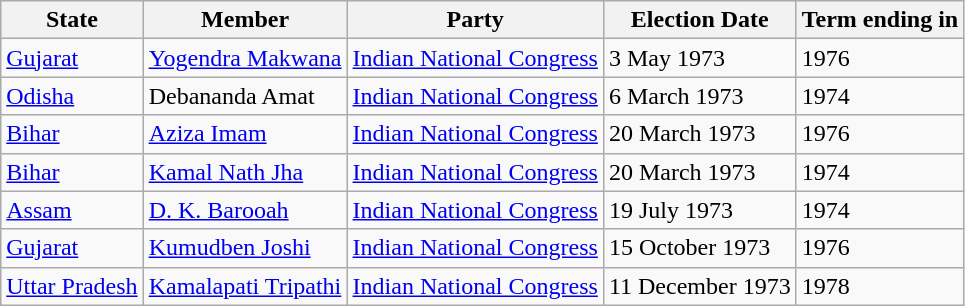<table class="wikitable sortable">
<tr>
<th>State</th>
<th>Member</th>
<th>Party</th>
<th>Election Date</th>
<th>Term ending in</th>
</tr>
<tr>
<td><a href='#'>Gujarat</a></td>
<td><a href='#'>Yogendra Makwana</a></td>
<td><a href='#'>Indian National Congress</a></td>
<td>3 May 1973</td>
<td>1976</td>
</tr>
<tr>
<td><a href='#'>Odisha</a></td>
<td>Debananda Amat</td>
<td><a href='#'>Indian National Congress</a></td>
<td>6 March 1973</td>
<td>1974</td>
</tr>
<tr>
<td><a href='#'>Bihar</a></td>
<td><a href='#'>Aziza Imam</a></td>
<td><a href='#'>Indian National Congress</a></td>
<td>20 March 1973</td>
<td>1976</td>
</tr>
<tr>
<td><a href='#'>Bihar</a></td>
<td><a href='#'>Kamal Nath Jha</a></td>
<td><a href='#'>Indian National Congress</a></td>
<td>20 March 1973</td>
<td>1974</td>
</tr>
<tr>
<td><a href='#'>Assam</a></td>
<td><a href='#'>D. K. Barooah</a></td>
<td><a href='#'>Indian National Congress</a></td>
<td>19 July 1973</td>
<td>1974</td>
</tr>
<tr>
<td><a href='#'>Gujarat</a></td>
<td><a href='#'>Kumudben Joshi</a></td>
<td><a href='#'>Indian National Congress</a></td>
<td>15 October 1973</td>
<td>1976</td>
</tr>
<tr>
<td><a href='#'>Uttar Pradesh</a></td>
<td><a href='#'>Kamalapati Tripathi</a></td>
<td><a href='#'>Indian National Congress</a></td>
<td>11 December 1973</td>
<td>1978</td>
</tr>
</table>
